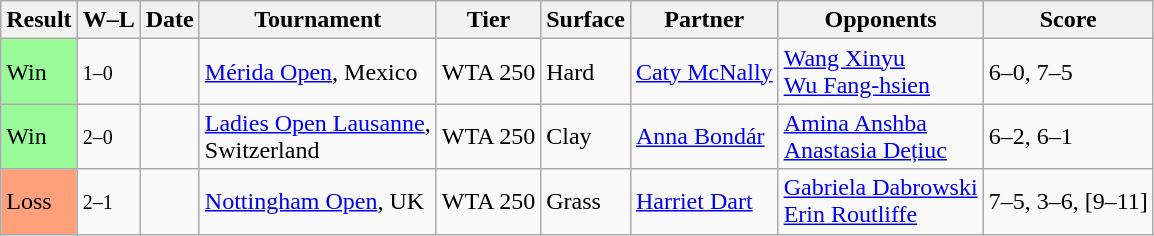<table class="sortable wikitable">
<tr>
<th>Result</th>
<th class="unsortable">W–L</th>
<th>Date</th>
<th>Tournament</th>
<th>Tier</th>
<th>Surface</th>
<th>Partner</th>
<th>Opponents</th>
<th class="unsortable">Score</th>
</tr>
<tr>
<td bgcolor=98FB98>Win</td>
<td><small>1–0</small></td>
<td><a href='#'></a></td>
<td><a href='#'>Mérida Open</a>, Mexico</td>
<td>WTA 250</td>
<td>Hard</td>
<td> <a href='#'>Caty McNally</a></td>
<td> <a href='#'>Wang Xinyu</a> <br>  <a href='#'>Wu Fang-hsien</a></td>
<td>6–0, 7–5</td>
</tr>
<tr>
<td bgcolor=98FB98>Win</td>
<td><small>2–0</small></td>
<td><a href='#'></a></td>
<td><a href='#'>Ladies Open Lausanne</a>, <br>Switzerland</td>
<td>WTA 250</td>
<td>Clay</td>
<td> <a href='#'>Anna Bondár</a></td>
<td> <a href='#'>Amina Anshba</a> <br>  <a href='#'>Anastasia Dețiuc</a></td>
<td>6–2, 6–1</td>
</tr>
<tr>
<td bgcolor=FFA07A>Loss</td>
<td><small>2–1</small></td>
<td><a href='#'></a></td>
<td><a href='#'>Nottingham Open</a>, UK</td>
<td>WTA 250</td>
<td>Grass</td>
<td> <a href='#'>Harriet Dart</a></td>
<td> <a href='#'>Gabriela Dabrowski</a> <br>  <a href='#'>Erin Routliffe</a></td>
<td>7–5, 3–6, [9–11]</td>
</tr>
</table>
